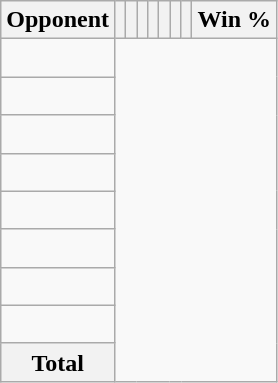<table class="wikitable sortable collapsible collapsed" style="text-align: center;">
<tr>
<th>Opponent</th>
<th></th>
<th></th>
<th></th>
<th></th>
<th></th>
<th></th>
<th></th>
<th>Win %</th>
</tr>
<tr>
<td align="left"><br></td>
</tr>
<tr>
<td align="left"><br></td>
</tr>
<tr>
<td align="left"><br></td>
</tr>
<tr>
<td align="left"><br></td>
</tr>
<tr>
<td align="left"><br></td>
</tr>
<tr>
<td align="left"><br></td>
</tr>
<tr>
<td align="left"><br></td>
</tr>
<tr>
<td align="left"><br></td>
</tr>
<tr class="sortbottom">
<th>Total<br></th>
</tr>
</table>
